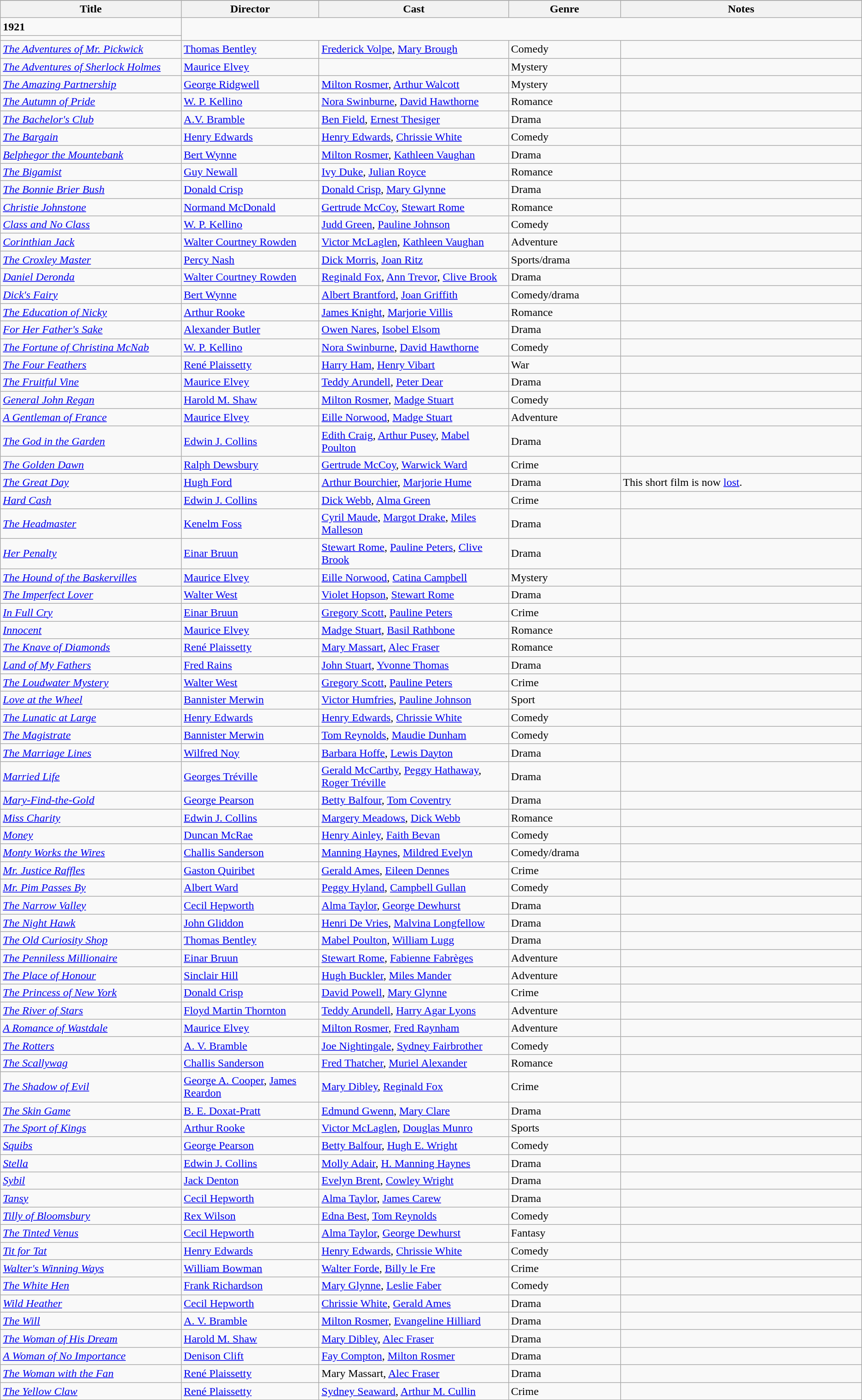<table class="wikitable">
<tr>
</tr>
<tr>
<th width=21%>Title</th>
<th width=16%>Director</th>
<th width=22%>Cast</th>
<th width=13%>Genre</th>
<th width=28%>Notes</th>
</tr>
<tr>
<td><strong>1921</strong></td>
</tr>
<tr>
<td></td>
</tr>
<tr>
<td><em><a href='#'>The Adventures of Mr. Pickwick</a></em></td>
<td><a href='#'>Thomas Bentley</a></td>
<td><a href='#'>Frederick Volpe</a>, <a href='#'>Mary Brough</a></td>
<td>Comedy</td>
<td></td>
</tr>
<tr>
<td><em><a href='#'>The Adventures of Sherlock Holmes</a></em></td>
<td><a href='#'>Maurice Elvey</a></td>
<td></td>
<td>Mystery</td>
<td></td>
</tr>
<tr>
<td><em><a href='#'>The Amazing Partnership</a></em></td>
<td><a href='#'>George Ridgwell</a></td>
<td><a href='#'>Milton Rosmer</a>, <a href='#'>Arthur Walcott</a></td>
<td>Mystery</td>
<td></td>
</tr>
<tr>
<td><em><a href='#'>The Autumn of Pride</a></em></td>
<td><a href='#'>W. P. Kellino</a></td>
<td><a href='#'>Nora Swinburne</a>, <a href='#'>David Hawthorne</a></td>
<td>Romance</td>
<td></td>
</tr>
<tr>
<td><em><a href='#'>The Bachelor's Club</a></em></td>
<td><a href='#'>A.V. Bramble</a></td>
<td><a href='#'>Ben Field</a>, <a href='#'>Ernest Thesiger</a></td>
<td>Drama</td>
<td></td>
</tr>
<tr>
<td><em><a href='#'>The Bargain</a></em></td>
<td><a href='#'>Henry Edwards</a></td>
<td><a href='#'>Henry Edwards</a>, <a href='#'>Chrissie White</a></td>
<td>Comedy</td>
<td></td>
</tr>
<tr>
<td><em><a href='#'>Belphegor the Mountebank</a></em></td>
<td><a href='#'>Bert Wynne</a></td>
<td><a href='#'>Milton Rosmer</a>, <a href='#'>Kathleen Vaughan</a></td>
<td>Drama</td>
<td></td>
</tr>
<tr>
<td><em><a href='#'>The Bigamist</a></em></td>
<td><a href='#'>Guy Newall</a></td>
<td><a href='#'>Ivy Duke</a>, <a href='#'>Julian Royce</a></td>
<td>Romance</td>
<td></td>
</tr>
<tr>
<td><em><a href='#'>The Bonnie Brier Bush</a></em></td>
<td><a href='#'>Donald Crisp</a></td>
<td><a href='#'>Donald Crisp</a>, <a href='#'>Mary Glynne</a></td>
<td>Drama</td>
<td></td>
</tr>
<tr>
<td><em><a href='#'>Christie Johnstone</a></em></td>
<td><a href='#'>Normand McDonald</a></td>
<td><a href='#'>Gertrude McCoy</a>, <a href='#'>Stewart Rome</a></td>
<td>Romance</td>
<td></td>
</tr>
<tr>
<td><em><a href='#'>Class and No Class</a></em></td>
<td><a href='#'>W. P. Kellino</a></td>
<td><a href='#'>Judd Green</a>, <a href='#'>Pauline Johnson</a></td>
<td>Comedy</td>
<td></td>
</tr>
<tr>
<td><em><a href='#'>Corinthian Jack</a></em></td>
<td><a href='#'>Walter Courtney Rowden</a></td>
<td><a href='#'>Victor McLaglen</a>, <a href='#'>Kathleen Vaughan</a></td>
<td>Adventure</td>
<td></td>
</tr>
<tr>
<td><em><a href='#'>The Croxley Master</a></em></td>
<td><a href='#'>Percy Nash</a></td>
<td><a href='#'>Dick Morris</a>, <a href='#'>Joan Ritz</a></td>
<td>Sports/drama</td>
<td></td>
</tr>
<tr>
<td><em><a href='#'>Daniel Deronda</a></em></td>
<td><a href='#'>Walter Courtney Rowden</a></td>
<td><a href='#'>Reginald Fox</a>, <a href='#'>Ann Trevor</a>, <a href='#'>Clive Brook</a></td>
<td>Drama</td>
<td></td>
</tr>
<tr>
<td><em><a href='#'>Dick's Fairy</a></em></td>
<td><a href='#'>Bert Wynne</a></td>
<td><a href='#'>Albert Brantford</a>, <a href='#'>Joan Griffith</a></td>
<td>Comedy/drama</td>
<td></td>
</tr>
<tr>
<td><em><a href='#'>The Education of Nicky</a></em></td>
<td><a href='#'>Arthur Rooke</a></td>
<td><a href='#'>James Knight</a>, <a href='#'>Marjorie Villis</a></td>
<td>Romance</td>
<td></td>
</tr>
<tr>
<td><em><a href='#'>For Her Father's Sake</a></em></td>
<td><a href='#'>Alexander Butler</a></td>
<td><a href='#'>Owen Nares</a>, <a href='#'>Isobel Elsom</a></td>
<td>Drama</td>
<td></td>
</tr>
<tr>
<td><em><a href='#'>The Fortune of Christina McNab</a></em></td>
<td><a href='#'>W. P. Kellino</a></td>
<td><a href='#'>Nora Swinburne</a>, <a href='#'>David Hawthorne</a></td>
<td>Comedy</td>
<td></td>
</tr>
<tr>
<td><em><a href='#'>The Four Feathers</a></em></td>
<td><a href='#'>René Plaissetty</a></td>
<td><a href='#'>Harry Ham</a>, <a href='#'>Henry Vibart</a></td>
<td>War</td>
<td></td>
</tr>
<tr>
<td><em><a href='#'>The Fruitful Vine</a></em></td>
<td><a href='#'>Maurice Elvey</a></td>
<td><a href='#'>Teddy Arundell</a>, <a href='#'>Peter Dear</a></td>
<td>Drama</td>
<td></td>
</tr>
<tr>
<td><em><a href='#'>General John Regan</a></em></td>
<td><a href='#'>Harold M. Shaw</a></td>
<td><a href='#'>Milton Rosmer</a>, <a href='#'>Madge Stuart</a></td>
<td>Comedy</td>
<td></td>
</tr>
<tr>
<td><em><a href='#'>A Gentleman of France</a></em></td>
<td><a href='#'>Maurice Elvey</a></td>
<td><a href='#'>Eille Norwood</a>, <a href='#'>Madge Stuart</a></td>
<td>Adventure</td>
<td></td>
</tr>
<tr>
<td><em><a href='#'>The God in the Garden</a></em></td>
<td><a href='#'>Edwin J. Collins</a></td>
<td><a href='#'>Edith Craig</a>, <a href='#'>Arthur Pusey</a>, <a href='#'>Mabel Poulton</a></td>
<td>Drama</td>
<td></td>
</tr>
<tr>
<td><em><a href='#'>The Golden Dawn</a></em></td>
<td><a href='#'>Ralph Dewsbury</a></td>
<td><a href='#'>Gertrude McCoy</a>, <a href='#'>Warwick Ward</a></td>
<td>Crime</td>
<td></td>
</tr>
<tr>
<td><em><a href='#'>The Great Day</a></em></td>
<td><a href='#'>Hugh Ford</a></td>
<td><a href='#'>Arthur Bourchier</a>, <a href='#'>Marjorie Hume</a></td>
<td>Drama</td>
<td>This short film is now <a href='#'>lost</a>.</td>
</tr>
<tr>
<td><em><a href='#'>Hard Cash</a></em></td>
<td><a href='#'>Edwin J. Collins</a></td>
<td><a href='#'>Dick Webb</a>, <a href='#'>Alma Green</a></td>
<td>Crime</td>
<td></td>
</tr>
<tr>
<td><em><a href='#'>The Headmaster</a></em></td>
<td><a href='#'>Kenelm Foss</a></td>
<td><a href='#'>Cyril Maude</a>, <a href='#'>Margot Drake</a>, <a href='#'>Miles Malleson</a></td>
<td>Drama</td>
<td></td>
</tr>
<tr>
<td><em><a href='#'>Her Penalty</a></em></td>
<td><a href='#'>Einar Bruun</a></td>
<td><a href='#'>Stewart Rome</a>, <a href='#'>Pauline Peters</a>, <a href='#'>Clive Brook</a></td>
<td>Drama</td>
<td></td>
</tr>
<tr>
<td><em><a href='#'>The Hound of the Baskervilles</a></em></td>
<td><a href='#'>Maurice Elvey</a></td>
<td><a href='#'>Eille Norwood</a>, <a href='#'>Catina Campbell</a></td>
<td>Mystery</td>
<td></td>
</tr>
<tr>
<td><em><a href='#'>The Imperfect Lover</a></em></td>
<td><a href='#'>Walter West</a></td>
<td><a href='#'>Violet Hopson</a>, <a href='#'>Stewart Rome</a></td>
<td>Drama</td>
<td></td>
</tr>
<tr>
<td><em><a href='#'>In Full Cry</a></em></td>
<td><a href='#'>Einar Bruun</a></td>
<td><a href='#'>Gregory Scott</a>, <a href='#'>Pauline Peters</a></td>
<td>Crime</td>
<td></td>
</tr>
<tr>
<td><em><a href='#'>Innocent</a></em></td>
<td><a href='#'>Maurice Elvey</a></td>
<td><a href='#'>Madge Stuart</a>, <a href='#'>Basil Rathbone</a></td>
<td>Romance</td>
<td></td>
</tr>
<tr>
<td><em><a href='#'>The Knave of Diamonds</a></em></td>
<td><a href='#'>René Plaissetty</a></td>
<td><a href='#'>Mary Massart</a>, <a href='#'>Alec Fraser</a></td>
<td>Romance</td>
<td></td>
</tr>
<tr>
<td><em><a href='#'>Land of My Fathers</a></em></td>
<td><a href='#'>Fred Rains</a></td>
<td><a href='#'>John Stuart</a>, <a href='#'>Yvonne Thomas</a></td>
<td>Drama</td>
<td></td>
</tr>
<tr>
<td><em><a href='#'>The Loudwater Mystery</a></em></td>
<td><a href='#'>Walter West</a></td>
<td><a href='#'>Gregory Scott</a>, <a href='#'>Pauline Peters</a></td>
<td>Crime</td>
<td></td>
</tr>
<tr>
<td><em><a href='#'>Love at the Wheel</a></em></td>
<td><a href='#'>Bannister Merwin</a></td>
<td><a href='#'>Victor Humfries</a>, <a href='#'>Pauline Johnson</a></td>
<td>Sport</td>
<td></td>
</tr>
<tr>
<td><em><a href='#'>The Lunatic at Large</a></em></td>
<td><a href='#'>Henry Edwards</a></td>
<td><a href='#'>Henry Edwards</a>, <a href='#'>Chrissie White</a></td>
<td>Comedy</td>
<td></td>
</tr>
<tr>
<td><em><a href='#'>The Magistrate</a></em></td>
<td><a href='#'>Bannister Merwin</a></td>
<td><a href='#'>Tom Reynolds</a>, <a href='#'>Maudie Dunham</a></td>
<td>Comedy</td>
<td></td>
</tr>
<tr>
<td><em><a href='#'>The Marriage Lines</a></em></td>
<td><a href='#'>Wilfred Noy</a></td>
<td><a href='#'>Barbara Hoffe</a>, <a href='#'>Lewis Dayton</a></td>
<td>Drama</td>
<td></td>
</tr>
<tr>
<td><em><a href='#'>Married Life</a></em></td>
<td><a href='#'>Georges Tréville</a></td>
<td><a href='#'>Gerald McCarthy</a>, <a href='#'>Peggy Hathaway</a>, <a href='#'>Roger Tréville</a></td>
<td>Drama</td>
<td></td>
</tr>
<tr>
<td><em><a href='#'>Mary-Find-the-Gold</a></em></td>
<td><a href='#'>George Pearson</a></td>
<td><a href='#'>Betty Balfour</a>, <a href='#'>Tom Coventry</a></td>
<td>Drama</td>
<td></td>
</tr>
<tr>
<td><em><a href='#'>Miss Charity</a></em></td>
<td><a href='#'>Edwin J. Collins</a></td>
<td><a href='#'>Margery Meadows</a>, <a href='#'>Dick Webb</a></td>
<td>Romance</td>
<td></td>
</tr>
<tr>
<td><em><a href='#'>Money</a></em></td>
<td><a href='#'>Duncan McRae</a></td>
<td><a href='#'>Henry Ainley</a>, <a href='#'>Faith Bevan</a></td>
<td>Comedy</td>
<td></td>
</tr>
<tr>
<td><em><a href='#'>Monty Works the Wires</a></em></td>
<td><a href='#'>Challis Sanderson</a></td>
<td><a href='#'>Manning Haynes</a>, <a href='#'>Mildred Evelyn</a></td>
<td>Comedy/drama</td>
<td></td>
</tr>
<tr>
<td><em><a href='#'>Mr. Justice Raffles</a></em></td>
<td><a href='#'>Gaston Quiribet</a></td>
<td><a href='#'>Gerald Ames</a>, <a href='#'>Eileen Dennes</a></td>
<td>Crime</td>
<td></td>
</tr>
<tr>
<td><em><a href='#'>Mr. Pim Passes By</a></em></td>
<td><a href='#'>Albert Ward</a></td>
<td><a href='#'>Peggy Hyland</a>, <a href='#'>Campbell Gullan</a></td>
<td>Comedy</td>
<td></td>
</tr>
<tr>
<td><em><a href='#'>The Narrow Valley</a></em></td>
<td><a href='#'>Cecil Hepworth</a></td>
<td><a href='#'>Alma Taylor</a>, <a href='#'>George Dewhurst</a></td>
<td>Drama</td>
<td></td>
</tr>
<tr>
<td><em><a href='#'>The Night Hawk</a></em></td>
<td><a href='#'>John Gliddon</a></td>
<td><a href='#'>Henri De Vries</a>, <a href='#'>Malvina Longfellow</a></td>
<td>Drama</td>
<td></td>
</tr>
<tr>
<td><em><a href='#'>The Old Curiosity Shop</a></em></td>
<td><a href='#'>Thomas Bentley</a></td>
<td><a href='#'>Mabel Poulton</a>, <a href='#'>William Lugg</a></td>
<td>Drama</td>
<td></td>
</tr>
<tr>
<td><em><a href='#'>The Penniless Millionaire</a></em></td>
<td><a href='#'>Einar Bruun</a></td>
<td><a href='#'>Stewart Rome</a>, <a href='#'>Fabienne Fabrèges</a></td>
<td>Adventure</td>
<td></td>
</tr>
<tr>
<td><em><a href='#'>The Place of Honour</a></em></td>
<td><a href='#'>Sinclair Hill</a></td>
<td><a href='#'>Hugh Buckler</a>, <a href='#'>Miles Mander</a></td>
<td>Adventure</td>
<td></td>
</tr>
<tr>
<td><em><a href='#'>The Princess of New York</a></em></td>
<td><a href='#'>Donald Crisp</a></td>
<td><a href='#'>David Powell</a>, <a href='#'>Mary Glynne</a></td>
<td>Crime</td>
<td></td>
</tr>
<tr>
<td><em><a href='#'>The River of Stars</a></em></td>
<td><a href='#'>Floyd Martin Thornton</a></td>
<td><a href='#'>Teddy Arundell</a>, <a href='#'>Harry Agar Lyons</a></td>
<td>Adventure</td>
<td></td>
</tr>
<tr>
<td><em><a href='#'>A Romance of Wastdale</a></em></td>
<td><a href='#'>Maurice Elvey</a></td>
<td><a href='#'>Milton Rosmer</a>, <a href='#'>Fred Raynham</a></td>
<td>Adventure</td>
<td></td>
</tr>
<tr>
<td><em><a href='#'>The Rotters</a></em></td>
<td><a href='#'>A. V. Bramble</a></td>
<td><a href='#'>Joe Nightingale</a>, <a href='#'>Sydney Fairbrother</a></td>
<td>Comedy</td>
<td></td>
</tr>
<tr>
<td><em><a href='#'>The Scallywag</a></em></td>
<td><a href='#'>Challis Sanderson</a></td>
<td><a href='#'>Fred Thatcher</a>, <a href='#'>Muriel Alexander</a></td>
<td>Romance</td>
<td></td>
</tr>
<tr>
<td><em><a href='#'>The Shadow of Evil</a></em></td>
<td><a href='#'>George A. Cooper</a>, <a href='#'>James Reardon</a></td>
<td><a href='#'>Mary Dibley</a>, <a href='#'>Reginald Fox</a></td>
<td>Crime</td>
<td></td>
</tr>
<tr>
<td><em><a href='#'>The Skin Game</a></em></td>
<td><a href='#'>B. E. Doxat-Pratt</a></td>
<td><a href='#'>Edmund Gwenn</a>, <a href='#'>Mary Clare</a></td>
<td>Drama</td>
<td></td>
</tr>
<tr>
<td><em><a href='#'>The Sport of Kings</a></em></td>
<td><a href='#'>Arthur Rooke</a></td>
<td><a href='#'>Victor McLaglen</a>, <a href='#'>Douglas Munro</a></td>
<td>Sports</td>
<td></td>
</tr>
<tr>
<td><em><a href='#'>Squibs</a></em></td>
<td><a href='#'>George Pearson</a></td>
<td><a href='#'>Betty Balfour</a>, <a href='#'>Hugh E. Wright</a></td>
<td>Comedy</td>
<td></td>
</tr>
<tr>
<td><em><a href='#'>Stella</a></em></td>
<td><a href='#'>Edwin J. Collins</a></td>
<td><a href='#'>Molly Adair</a>, <a href='#'>H. Manning Haynes</a></td>
<td>Drama</td>
<td></td>
</tr>
<tr>
<td><em><a href='#'>Sybil</a></em></td>
<td><a href='#'>Jack Denton</a></td>
<td><a href='#'>Evelyn Brent</a>, <a href='#'>Cowley Wright</a></td>
<td>Drama</td>
<td></td>
</tr>
<tr>
<td><em><a href='#'>Tansy</a></em></td>
<td><a href='#'>Cecil Hepworth</a></td>
<td><a href='#'>Alma Taylor</a>, <a href='#'>James Carew</a></td>
<td>Drama</td>
<td></td>
</tr>
<tr>
<td><em><a href='#'>Tilly of Bloomsbury</a></em></td>
<td><a href='#'>Rex Wilson</a></td>
<td><a href='#'>Edna Best</a>, <a href='#'>Tom Reynolds</a></td>
<td>Comedy</td>
<td></td>
</tr>
<tr>
<td><em><a href='#'>The Tinted Venus</a></em></td>
<td><a href='#'>Cecil Hepworth</a></td>
<td><a href='#'>Alma Taylor</a>, <a href='#'>George Dewhurst</a></td>
<td>Fantasy</td>
<td></td>
</tr>
<tr>
<td><em><a href='#'>Tit for Tat</a></em></td>
<td><a href='#'>Henry Edwards</a></td>
<td><a href='#'>Henry Edwards</a>, <a href='#'>Chrissie White</a></td>
<td>Comedy</td>
<td></td>
</tr>
<tr>
<td><em><a href='#'>Walter's Winning Ways</a></em></td>
<td><a href='#'>William Bowman</a></td>
<td><a href='#'>Walter Forde</a>, <a href='#'>Billy le Fre</a></td>
<td>Crime</td>
<td></td>
</tr>
<tr>
<td><em><a href='#'>The White Hen</a></em></td>
<td><a href='#'>Frank Richardson</a></td>
<td><a href='#'>Mary Glynne</a>, <a href='#'>Leslie Faber</a></td>
<td>Comedy</td>
<td></td>
</tr>
<tr>
<td><em><a href='#'>Wild Heather</a></em></td>
<td><a href='#'>Cecil Hepworth</a></td>
<td><a href='#'>Chrissie White</a>, <a href='#'>Gerald Ames</a></td>
<td>Drama</td>
<td></td>
</tr>
<tr>
<td><em><a href='#'>The Will</a></em></td>
<td><a href='#'>A. V. Bramble</a></td>
<td><a href='#'>Milton Rosmer</a>, <a href='#'>Evangeline Hilliard</a></td>
<td>Drama</td>
<td></td>
</tr>
<tr>
<td><em><a href='#'>The Woman of His Dream</a></em></td>
<td><a href='#'>Harold M. Shaw</a></td>
<td><a href='#'>Mary Dibley</a>, <a href='#'>Alec Fraser</a></td>
<td>Drama</td>
<td></td>
</tr>
<tr>
<td><em><a href='#'>A Woman of No Importance</a></em></td>
<td><a href='#'>Denison Clift</a></td>
<td><a href='#'>Fay Compton</a>, <a href='#'>Milton Rosmer</a></td>
<td>Drama</td>
<td></td>
</tr>
<tr>
<td><em><a href='#'>The Woman with the Fan</a></em></td>
<td><a href='#'>René Plaissetty</a></td>
<td>Mary Massart, <a href='#'>Alec Fraser</a></td>
<td>Drama</td>
<td></td>
</tr>
<tr>
<td><em><a href='#'>The Yellow Claw</a></em></td>
<td><a href='#'>René Plaissetty</a></td>
<td><a href='#'>Sydney Seaward</a>, <a href='#'>Arthur M. Cullin</a></td>
<td>Crime</td>
<td></td>
</tr>
<tr>
</tr>
<tr>
</tr>
</table>
